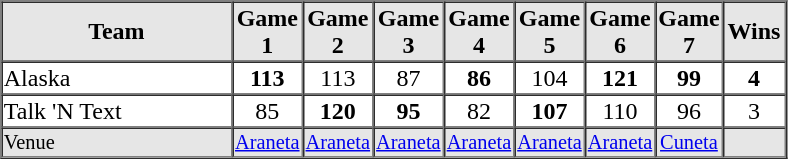<table border=1 cellspacing=0 width=525 align=center>
<tr style="text-align:center; background-color:#e6e6e6;">
<th align=center width=30%>Team</th>
<th width=8%>Game 1</th>
<th width=8%>Game 2</th>
<th width=8%>Game 3</th>
<th width=8%>Game 4</th>
<th width=8%>Game 5</th>
<th width=8%>Game 6</th>
<th width=8%>Game 7</th>
<th width=8%>Wins</th>
</tr>
<tr style="text-align:center;">
<td align=left>Alaska</td>
<td><strong>113</strong></td>
<td>113</td>
<td>87</td>
<td><strong>86</strong></td>
<td>104</td>
<td><strong>121</strong></td>
<td><strong>99</strong></td>
<td><strong>4</strong></td>
</tr>
<tr style="text-align:center;">
<td align=left>Talk 'N Text</td>
<td>85</td>
<td><strong>120</strong></td>
<td><strong>95</strong></td>
<td>82</td>
<td><strong>107</strong></td>
<td>110</td>
<td>96</td>
<td>3</td>
</tr>
<tr style="text-align:center; font-size: 85%; background-color:#e6e6e6;">
<td align=left>Venue</td>
<td><a href='#'>Araneta</a></td>
<td><a href='#'>Araneta</a></td>
<td><a href='#'>Araneta</a></td>
<td><a href='#'>Araneta</a></td>
<td><a href='#'>Araneta</a></td>
<td><a href='#'>Araneta</a></td>
<td><a href='#'>Cuneta</a></td>
<td></td>
</tr>
</table>
